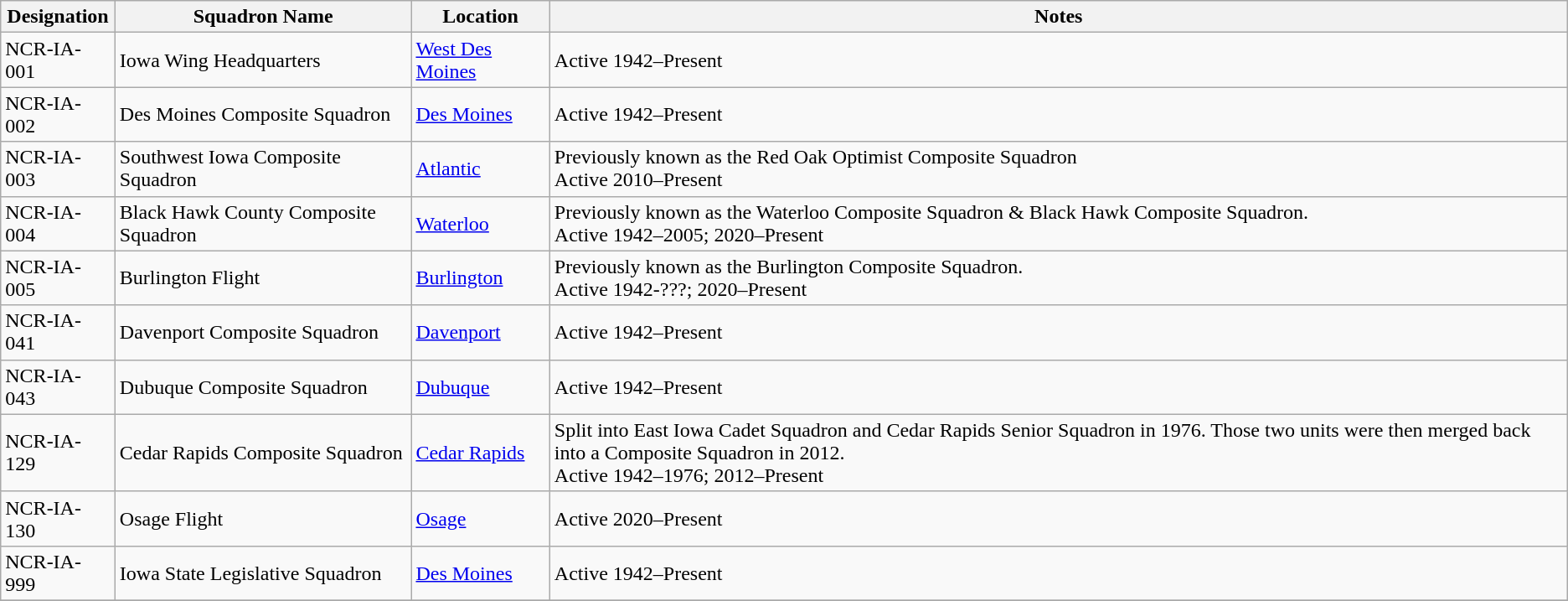<table class="wikitable">
<tr>
<th>Designation </th>
<th>Squadron Name</th>
<th>Location</th>
<th>Notes</th>
</tr>
<tr>
<td>NCR-IA-001</td>
<td>Iowa Wing Headquarters</td>
<td><a href='#'>West Des Moines</a></td>
<td>Active 1942–Present</td>
</tr>
<tr>
<td>NCR-IA-002</td>
<td>Des Moines Composite Squadron</td>
<td><a href='#'>Des Moines</a></td>
<td>Active 1942–Present</td>
</tr>
<tr>
<td>NCR-IA-003</td>
<td>Southwest Iowa Composite Squadron</td>
<td><a href='#'>Atlantic</a></td>
<td>Previously known as the Red Oak Optimist Composite Squadron<br>Active 2010–Present</td>
</tr>
<tr>
<td>NCR-IA-004</td>
<td>Black Hawk County Composite Squadron</td>
<td><a href='#'>Waterloo</a></td>
<td>Previously known as the Waterloo Composite Squadron & Black Hawk Composite Squadron.<br>Active 1942–2005; 2020–Present</td>
</tr>
<tr>
<td>NCR-IA-005</td>
<td>Burlington Flight</td>
<td><a href='#'>Burlington</a></td>
<td>Previously known as the Burlington Composite Squadron.<br>Active 1942-???; 2020–Present</td>
</tr>
<tr>
<td>NCR-IA-041</td>
<td>Davenport Composite Squadron</td>
<td><a href='#'>Davenport</a></td>
<td>Active 1942–Present</td>
</tr>
<tr>
<td>NCR-IA-043</td>
<td>Dubuque Composite Squadron</td>
<td><a href='#'>Dubuque</a></td>
<td>Active 1942–Present</td>
</tr>
<tr>
<td>NCR-IA-129</td>
<td>Cedar Rapids Composite Squadron</td>
<td><a href='#'>Cedar Rapids</a></td>
<td>Split into East Iowa Cadet Squadron and Cedar Rapids Senior Squadron in 1976. Those two units were then merged back into a Composite Squadron in 2012.<br>Active 1942–1976; 2012–Present</td>
</tr>
<tr>
<td>NCR-IA-130</td>
<td>Osage Flight</td>
<td><a href='#'>Osage</a></td>
<td>Active 2020–Present</td>
</tr>
<tr>
<td>NCR-IA-999</td>
<td>Iowa State Legislative Squadron</td>
<td><a href='#'>Des Moines</a></td>
<td>Active 1942–Present</td>
</tr>
<tr>
</tr>
</table>
